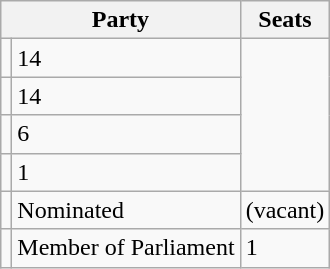<table class="sortable wikitable">
<tr>
<th colspan="2">Party</th>
<th>Seats</th>
</tr>
<tr>
<td></td>
<td>14</td>
</tr>
<tr>
<td></td>
<td>14</td>
</tr>
<tr>
<td></td>
<td>6</td>
</tr>
<tr>
<td></td>
<td>1</td>
</tr>
<tr>
<td></td>
<td>Nominated<br></td>
<td>(vacant)</td>
</tr>
<tr>
<td></td>
<td>Member of Parliament</td>
<td>1</td>
</tr>
</table>
